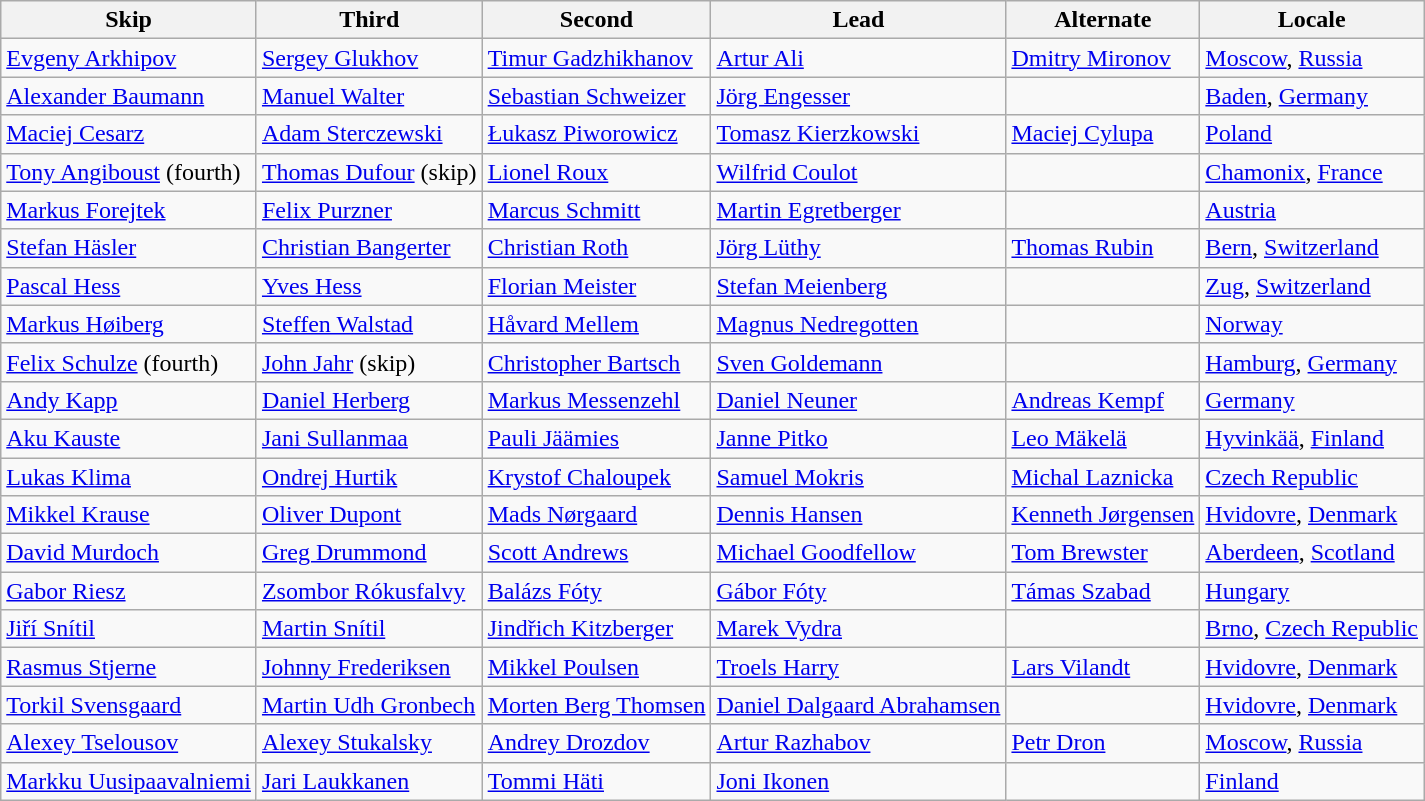<table class=wikitable>
<tr>
<th>Skip</th>
<th>Third</th>
<th>Second</th>
<th>Lead</th>
<th>Alternate</th>
<th>Locale</th>
</tr>
<tr>
<td><a href='#'>Evgeny Arkhipov</a></td>
<td><a href='#'>Sergey Glukhov</a></td>
<td><a href='#'>Timur Gadzhikhanov</a></td>
<td><a href='#'>Artur Ali</a></td>
<td><a href='#'>Dmitry Mironov</a></td>
<td> <a href='#'>Moscow</a>, <a href='#'>Russia</a></td>
</tr>
<tr>
<td><a href='#'>Alexander Baumann</a></td>
<td><a href='#'>Manuel Walter</a></td>
<td><a href='#'>Sebastian Schweizer</a></td>
<td><a href='#'>Jörg Engesser</a></td>
<td></td>
<td> <a href='#'>Baden</a>, <a href='#'>Germany</a></td>
</tr>
<tr>
<td><a href='#'>Maciej Cesarz</a></td>
<td><a href='#'>Adam Sterczewski</a></td>
<td><a href='#'>Łukasz Piworowicz</a></td>
<td><a href='#'>Tomasz Kierzkowski</a></td>
<td><a href='#'>Maciej Cylupa</a></td>
<td> <a href='#'>Poland</a></td>
</tr>
<tr>
<td><a href='#'>Tony Angiboust</a> (fourth)</td>
<td><a href='#'>Thomas Dufour</a> (skip)</td>
<td><a href='#'>Lionel Roux</a></td>
<td><a href='#'>Wilfrid Coulot</a></td>
<td></td>
<td> <a href='#'>Chamonix</a>, <a href='#'>France</a></td>
</tr>
<tr>
<td><a href='#'>Markus Forejtek</a></td>
<td><a href='#'>Felix Purzner</a></td>
<td><a href='#'>Marcus Schmitt</a></td>
<td><a href='#'>Martin Egretberger</a></td>
<td></td>
<td> <a href='#'>Austria</a></td>
</tr>
<tr>
<td><a href='#'>Stefan Häsler</a></td>
<td><a href='#'>Christian Bangerter</a></td>
<td><a href='#'>Christian Roth</a></td>
<td><a href='#'>Jörg Lüthy</a></td>
<td><a href='#'>Thomas Rubin</a></td>
<td> <a href='#'>Bern</a>, <a href='#'>Switzerland</a></td>
</tr>
<tr>
<td><a href='#'>Pascal Hess</a></td>
<td><a href='#'>Yves Hess</a></td>
<td><a href='#'>Florian Meister</a></td>
<td><a href='#'>Stefan Meienberg</a></td>
<td></td>
<td> <a href='#'>Zug</a>, <a href='#'>Switzerland</a></td>
</tr>
<tr>
<td><a href='#'>Markus Høiberg</a></td>
<td><a href='#'>Steffen Walstad</a></td>
<td><a href='#'>Håvard Mellem</a></td>
<td><a href='#'>Magnus Nedregotten</a></td>
<td></td>
<td> <a href='#'>Norway</a></td>
</tr>
<tr>
<td><a href='#'>Felix Schulze</a> (fourth)</td>
<td><a href='#'>John Jahr</a> (skip)</td>
<td><a href='#'>Christopher Bartsch</a></td>
<td><a href='#'>Sven Goldemann</a></td>
<td></td>
<td> <a href='#'>Hamburg</a>, <a href='#'>Germany</a></td>
</tr>
<tr>
<td><a href='#'>Andy Kapp</a></td>
<td><a href='#'>Daniel Herberg</a></td>
<td><a href='#'>Markus Messenzehl</a></td>
<td><a href='#'>Daniel Neuner</a></td>
<td><a href='#'>Andreas Kempf</a></td>
<td> <a href='#'>Germany</a></td>
</tr>
<tr>
<td><a href='#'>Aku Kauste</a></td>
<td><a href='#'>Jani Sullanmaa</a></td>
<td><a href='#'>Pauli Jäämies</a></td>
<td><a href='#'>Janne Pitko</a></td>
<td><a href='#'>Leo Mäkelä</a></td>
<td> <a href='#'>Hyvinkää</a>, <a href='#'>Finland</a></td>
</tr>
<tr>
<td><a href='#'>Lukas Klima</a></td>
<td><a href='#'>Ondrej Hurtik</a></td>
<td><a href='#'>Krystof Chaloupek</a></td>
<td><a href='#'>Samuel Mokris</a></td>
<td><a href='#'>Michal Laznicka</a></td>
<td> <a href='#'>Czech Republic</a></td>
</tr>
<tr>
<td><a href='#'>Mikkel Krause</a></td>
<td><a href='#'>Oliver Dupont</a></td>
<td><a href='#'>Mads Nørgaard</a></td>
<td><a href='#'>Dennis Hansen</a></td>
<td><a href='#'>Kenneth Jørgensen</a></td>
<td> <a href='#'>Hvidovre</a>, <a href='#'>Denmark</a></td>
</tr>
<tr>
<td><a href='#'>David Murdoch</a></td>
<td><a href='#'>Greg Drummond</a></td>
<td><a href='#'>Scott Andrews</a></td>
<td><a href='#'>Michael Goodfellow</a></td>
<td><a href='#'>Tom Brewster</a></td>
<td> <a href='#'>Aberdeen</a>, <a href='#'>Scotland</a></td>
</tr>
<tr>
<td><a href='#'>Gabor Riesz</a></td>
<td><a href='#'>Zsombor Rókusfalvy</a></td>
<td><a href='#'>Balázs Fóty</a></td>
<td><a href='#'>Gábor Fóty</a></td>
<td><a href='#'>Támas Szabad</a></td>
<td> <a href='#'>Hungary</a></td>
</tr>
<tr>
<td><a href='#'>Jiří Snítil</a></td>
<td><a href='#'>Martin Snítil</a></td>
<td><a href='#'>Jindřich Kitzberger</a></td>
<td><a href='#'>Marek Vydra</a></td>
<td></td>
<td> <a href='#'>Brno</a>, <a href='#'>Czech Republic</a></td>
</tr>
<tr>
<td><a href='#'>Rasmus Stjerne</a></td>
<td><a href='#'>Johnny Frederiksen</a></td>
<td><a href='#'>Mikkel Poulsen</a></td>
<td><a href='#'>Troels Harry</a></td>
<td><a href='#'>Lars Vilandt</a></td>
<td> <a href='#'>Hvidovre</a>, <a href='#'>Denmark</a></td>
</tr>
<tr>
<td><a href='#'>Torkil Svensgaard</a></td>
<td><a href='#'>Martin Udh Gronbech</a></td>
<td><a href='#'>Morten Berg Thomsen</a></td>
<td><a href='#'>Daniel Dalgaard Abrahamsen</a></td>
<td></td>
<td> <a href='#'>Hvidovre</a>, <a href='#'>Denmark</a></td>
</tr>
<tr>
<td><a href='#'>Alexey Tselousov</a></td>
<td><a href='#'>Alexey Stukalsky</a></td>
<td><a href='#'>Andrey Drozdov</a></td>
<td><a href='#'>Artur Razhabov</a></td>
<td><a href='#'>Petr Dron</a></td>
<td> <a href='#'>Moscow</a>, <a href='#'>Russia</a></td>
</tr>
<tr>
<td><a href='#'>Markku Uusipaavalniemi</a></td>
<td><a href='#'>Jari Laukkanen</a></td>
<td><a href='#'>Tommi Häti</a></td>
<td><a href='#'>Joni Ikonen</a></td>
<td></td>
<td> <a href='#'>Finland</a></td>
</tr>
</table>
